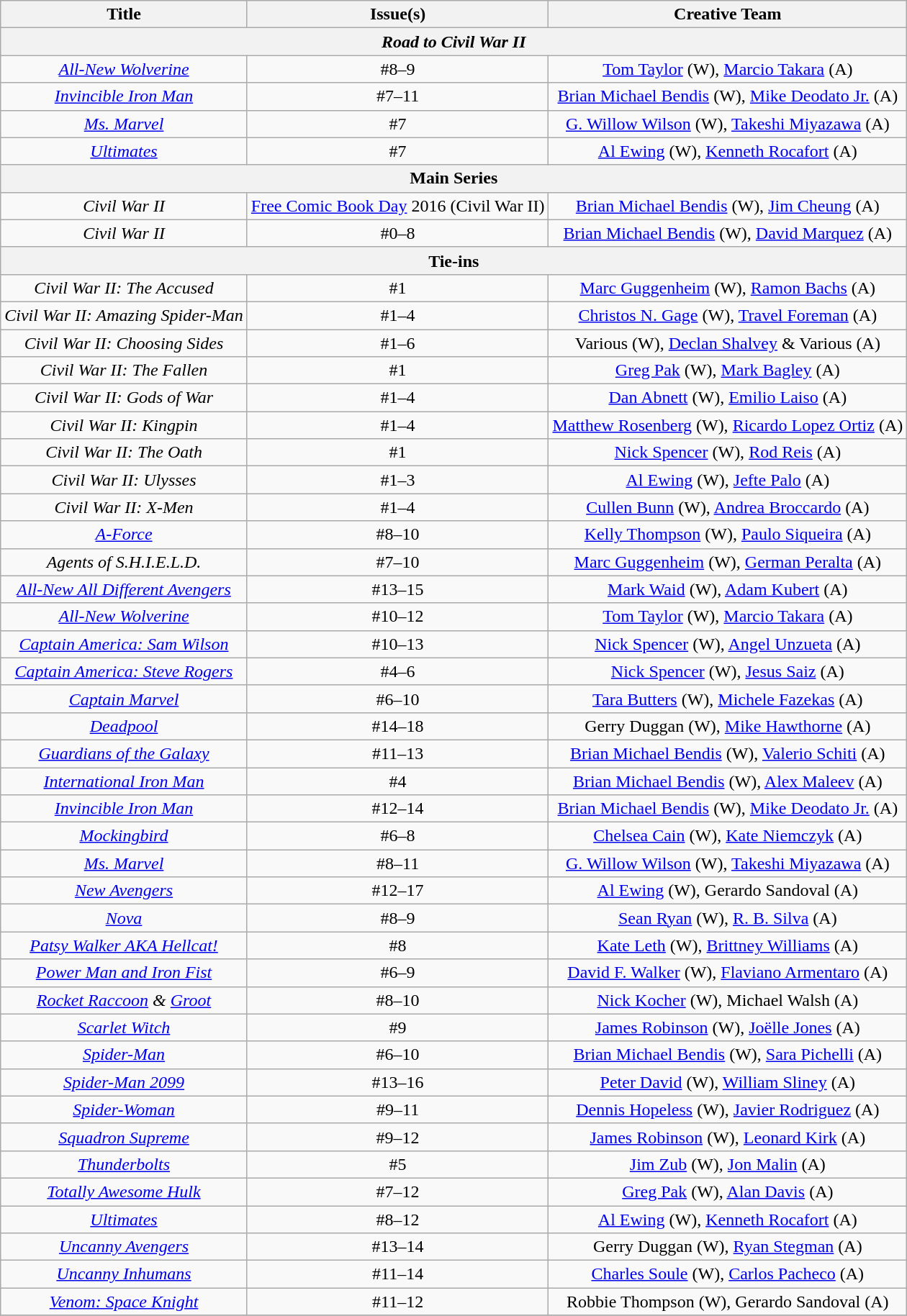<table class="wikitable" style="text-align:center; width:auto;">
<tr>
<th>Title</th>
<th>Issue(s)</th>
<th>Creative Team</th>
</tr>
<tr>
<th colspan="4"><em>Road to Civil War II</em></th>
</tr>
<tr>
<td><em><a href='#'>All-New Wolverine</a></em></td>
<td>#8–9</td>
<td><a href='#'>Tom Taylor</a> (W), <a href='#'>Marcio Takara</a> (A)</td>
</tr>
<tr>
<td><em><a href='#'>Invincible Iron Man</a></em></td>
<td>#7–11</td>
<td><a href='#'>Brian Michael Bendis</a> (W), <a href='#'>Mike Deodato Jr.</a> (A)</td>
</tr>
<tr>
<td><em><a href='#'>Ms. Marvel</a></em></td>
<td>#7</td>
<td><a href='#'>G. Willow Wilson</a> (W), <a href='#'>Takeshi Miyazawa</a> (A)</td>
</tr>
<tr>
<td><em><a href='#'>Ultimates</a></em></td>
<td>#7</td>
<td><a href='#'>Al Ewing</a> (W), <a href='#'>Kenneth Rocafort</a> (A)</td>
</tr>
<tr>
<th colspan="4">Main Series</th>
</tr>
<tr>
<td><em>Civil War II</em></td>
<td><a href='#'>Free Comic Book Day</a> 2016 (Civil War II)</td>
<td><a href='#'>Brian Michael Bendis</a> (W), <a href='#'>Jim Cheung</a> (A)</td>
</tr>
<tr>
<td><em>Civil War II</em></td>
<td>#0–8</td>
<td><a href='#'>Brian Michael Bendis</a> (W), <a href='#'>David Marquez</a> (A)</td>
</tr>
<tr>
<th colspan="4">Tie-ins</th>
</tr>
<tr>
<td><em>Civil War II: The Accused</em></td>
<td>#1</td>
<td><a href='#'>Marc Guggenheim</a> (W), <a href='#'>Ramon Bachs</a> (A)</td>
</tr>
<tr>
<td><em>Civil War II: Amazing Spider-Man</em></td>
<td>#1–4</td>
<td><a href='#'>Christos N. Gage</a> (W), <a href='#'>Travel Foreman</a> (A)</td>
</tr>
<tr>
<td><em>Civil War II: Choosing Sides</em></td>
<td>#1–6</td>
<td>Various (W), <a href='#'>Declan Shalvey</a> & Various (A)</td>
</tr>
<tr>
<td><em>Civil War II: The Fallen</em></td>
<td>#1</td>
<td><a href='#'>Greg Pak</a> (W), <a href='#'>Mark Bagley</a> (A)</td>
</tr>
<tr>
<td><em>Civil War II: Gods of War</em></td>
<td>#1–4</td>
<td><a href='#'>Dan Abnett</a> (W), <a href='#'>Emilio Laiso</a> (A)</td>
</tr>
<tr>
<td><em>Civil War II: Kingpin</em></td>
<td>#1–4</td>
<td><a href='#'>Matthew Rosenberg</a> (W), <a href='#'>Ricardo Lopez Ortiz</a> (A)</td>
</tr>
<tr>
<td><em>Civil War II: The Oath</em></td>
<td>#1</td>
<td><a href='#'>Nick Spencer</a> (W), <a href='#'>Rod Reis</a> (A)</td>
</tr>
<tr>
<td><em>Civil War II: Ulysses</em></td>
<td>#1–3</td>
<td><a href='#'>Al Ewing</a> (W), <a href='#'>Jefte Palo</a> (A)</td>
</tr>
<tr>
<td><em>Civil War II: X-Men</em></td>
<td>#1–4</td>
<td><a href='#'>Cullen Bunn</a> (W), <a href='#'>Andrea Broccardo</a> (A)</td>
</tr>
<tr>
<td><em><a href='#'>A-Force</a></em></td>
<td>#8–10</td>
<td><a href='#'>Kelly Thompson</a> (W), <a href='#'>Paulo Siqueira</a> (A)</td>
</tr>
<tr>
<td><em>Agents of S.H.I.E.L.D.</em></td>
<td>#7–10</td>
<td><a href='#'>Marc Guggenheim</a> (W), <a href='#'>German Peralta</a> (A)</td>
</tr>
<tr>
<td><em><a href='#'>All-New All Different Avengers</a></em></td>
<td>#13–15</td>
<td><a href='#'>Mark Waid</a> (W), <a href='#'>Adam Kubert</a> (A)</td>
</tr>
<tr>
<td><em><a href='#'>All-New Wolverine</a></em></td>
<td>#10–12</td>
<td><a href='#'>Tom Taylor</a> (W), <a href='#'>Marcio Takara</a> (A)</td>
</tr>
<tr>
<td><em><a href='#'>Captain America: Sam Wilson</a></em></td>
<td>#10–13</td>
<td><a href='#'>Nick Spencer</a> (W), <a href='#'>Angel Unzueta</a> (A)</td>
</tr>
<tr>
<td><em><a href='#'>Captain America: Steve Rogers</a></em></td>
<td>#4–6</td>
<td><a href='#'>Nick Spencer</a> (W), <a href='#'>Jesus Saiz</a> (A)</td>
</tr>
<tr>
<td><em><a href='#'>Captain Marvel</a></em></td>
<td>#6–10</td>
<td><a href='#'>Tara Butters</a> (W), <a href='#'>Michele Fazekas</a> (A)</td>
</tr>
<tr>
<td><em><a href='#'>Deadpool</a></em></td>
<td>#14–18</td>
<td>Gerry Duggan (W), <a href='#'>Mike Hawthorne</a> (A)</td>
</tr>
<tr>
<td><em><a href='#'>Guardians of the Galaxy</a></em></td>
<td>#11–13</td>
<td><a href='#'>Brian Michael Bendis</a> (W), <a href='#'>Valerio Schiti</a> (A)</td>
</tr>
<tr>
<td><em><a href='#'>International Iron Man</a></em></td>
<td>#4</td>
<td><a href='#'>Brian Michael Bendis</a> (W), <a href='#'>Alex Maleev</a> (A)</td>
</tr>
<tr>
<td><em><a href='#'>Invincible Iron Man</a></em></td>
<td>#12–14</td>
<td><a href='#'>Brian Michael Bendis</a> (W), <a href='#'>Mike Deodato Jr.</a> (A)</td>
</tr>
<tr>
<td><em><a href='#'>Mockingbird</a></em></td>
<td>#6–8</td>
<td><a href='#'>Chelsea Cain</a> (W), <a href='#'>Kate Niemczyk</a> (A)</td>
</tr>
<tr>
<td><em><a href='#'>Ms. Marvel</a></em></td>
<td>#8–11</td>
<td><a href='#'>G. Willow Wilson</a> (W), <a href='#'>Takeshi Miyazawa</a> (A)</td>
</tr>
<tr>
<td><em><a href='#'>New Avengers</a></em></td>
<td>#12–17</td>
<td><a href='#'>Al Ewing</a> (W), Gerardo Sandoval (A)</td>
</tr>
<tr>
<td><em><a href='#'>Nova</a></em></td>
<td>#8–9</td>
<td><a href='#'>Sean Ryan</a> (W), <a href='#'>R. B. Silva</a> (A)</td>
</tr>
<tr>
<td><em><a href='#'>Patsy Walker AKA Hellcat!</a></em></td>
<td>#8</td>
<td><a href='#'>Kate Leth</a> (W), <a href='#'>Brittney Williams</a> (A)</td>
</tr>
<tr>
<td><em><a href='#'>Power Man and Iron Fist</a></em></td>
<td>#6–9</td>
<td><a href='#'>David F. Walker</a> (W), <a href='#'>Flaviano Armentaro</a> (A)</td>
</tr>
<tr>
<td><em><a href='#'>Rocket Raccoon</a> & <a href='#'>Groot</a></em></td>
<td>#8–10</td>
<td><a href='#'>Nick Kocher</a> (W), Michael Walsh (A)</td>
</tr>
<tr>
<td><em><a href='#'>Scarlet Witch</a></em></td>
<td>#9</td>
<td><a href='#'>James Robinson</a> (W), <a href='#'>Joëlle Jones</a> (A)</td>
</tr>
<tr>
<td><em><a href='#'>Spider-Man</a></em></td>
<td>#6–10</td>
<td><a href='#'>Brian Michael Bendis</a> (W), <a href='#'>Sara Pichelli</a> (A)</td>
</tr>
<tr>
<td><em><a href='#'>Spider-Man 2099</a></em></td>
<td>#13–16</td>
<td><a href='#'>Peter David</a> (W), <a href='#'>William Sliney</a> (A)</td>
</tr>
<tr>
<td><em><a href='#'>Spider-Woman</a></em></td>
<td>#9–11</td>
<td><a href='#'>Dennis Hopeless</a> (W), <a href='#'>Javier Rodriguez</a> (A)</td>
</tr>
<tr>
<td><em><a href='#'>Squadron Supreme</a></em></td>
<td>#9–12</td>
<td><a href='#'>James Robinson</a> (W), <a href='#'>Leonard Kirk</a> (A)</td>
</tr>
<tr>
<td><em><a href='#'>Thunderbolts</a></em></td>
<td>#5</td>
<td><a href='#'>Jim Zub</a> (W), <a href='#'>Jon Malin</a> (A)</td>
</tr>
<tr>
<td><em><a href='#'>Totally Awesome Hulk</a></em></td>
<td>#7–12</td>
<td><a href='#'>Greg Pak</a> (W), <a href='#'>Alan Davis</a> (A)</td>
</tr>
<tr>
<td><em><a href='#'>Ultimates</a></em></td>
<td>#8–12</td>
<td><a href='#'>Al Ewing</a> (W), <a href='#'>Kenneth Rocafort</a> (A)</td>
</tr>
<tr>
<td><em><a href='#'>Uncanny Avengers</a></em></td>
<td>#13–14</td>
<td>Gerry Duggan (W), <a href='#'>Ryan Stegman</a> (A)</td>
</tr>
<tr>
<td><em><a href='#'>Uncanny Inhumans</a></em></td>
<td>#11–14</td>
<td><a href='#'>Charles Soule</a> (W), <a href='#'>Carlos Pacheco</a> (A)</td>
</tr>
<tr>
<td><em><a href='#'>Venom: Space Knight</a></em></td>
<td>#11–12</td>
<td>Robbie Thompson (W), Gerardo Sandoval (A)</td>
</tr>
<tr>
</tr>
</table>
